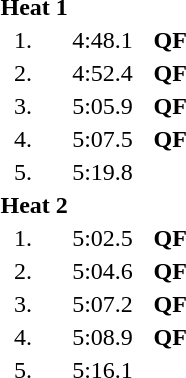<table style="text-align:center">
<tr>
<td colspan=4 align=left><strong>Heat 1</strong></td>
</tr>
<tr>
<td width=30>1.</td>
<td align=left></td>
<td width=60>4:48.1</td>
<td><strong>QF</strong></td>
</tr>
<tr>
<td>2.</td>
<td align=left></td>
<td>4:52.4</td>
<td><strong>QF</strong></td>
</tr>
<tr>
<td>3.</td>
<td align=left></td>
<td>5:05.9</td>
<td><strong>QF</strong></td>
</tr>
<tr>
<td>4.</td>
<td align=left></td>
<td>5:07.5</td>
<td><strong>QF</strong></td>
</tr>
<tr>
<td>5.</td>
<td align=left></td>
<td>5:19.8</td>
<td></td>
</tr>
<tr>
<td colspan=4 align=left><strong>Heat 2</strong></td>
</tr>
<tr>
<td>1.</td>
<td align=left></td>
<td>5:02.5</td>
<td><strong>QF</strong></td>
</tr>
<tr>
<td>2.</td>
<td align=left></td>
<td>5:04.6</td>
<td><strong>QF</strong></td>
</tr>
<tr>
<td>3.</td>
<td align=left></td>
<td>5:07.2</td>
<td><strong>QF</strong></td>
</tr>
<tr>
<td>4.</td>
<td align=left></td>
<td>5:08.9</td>
<td><strong>QF</strong></td>
</tr>
<tr>
<td>5.</td>
<td align=left></td>
<td>5:16.1</td>
<td></td>
</tr>
</table>
